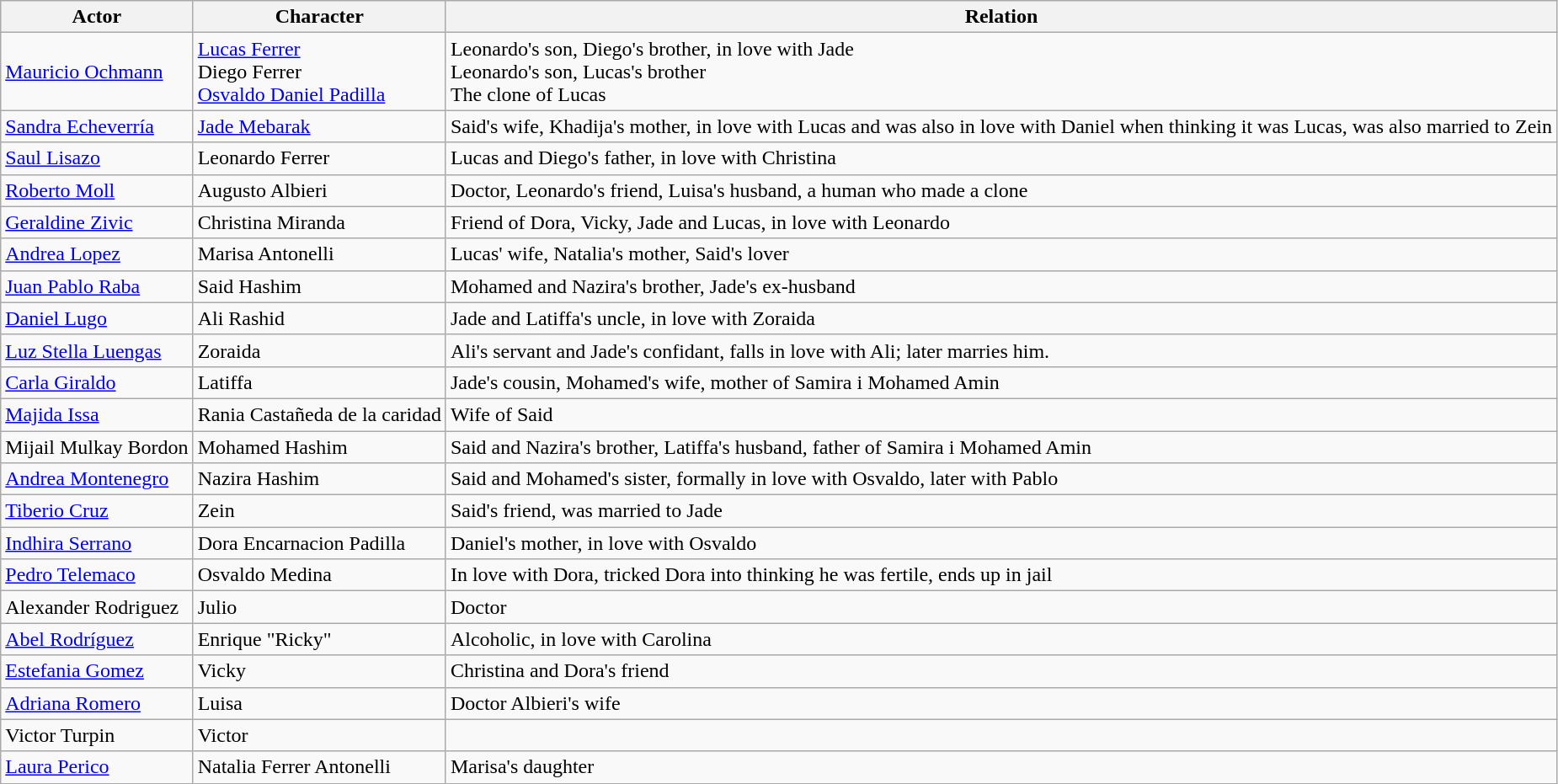<table class="wikitable">
<tr ">
<th>Actor</th>
<th>Character</th>
<th>Relation</th>
</tr>
<tr>
<td><a href='#'>Mauricio Ochmann</a></td>
<td><a href='#'>Lucas Ferrer</a><br>Diego Ferrer<br><a href='#'>Osvaldo Daniel Padilla</a></td>
<td>Leonardo's son, Diego's brother, in love with Jade<br>Leonardo's son, Lucas's brother<br>The clone of Lucas</td>
</tr>
<tr>
<td><a href='#'>Sandra Echeverría</a></td>
<td><a href='#'>Jade Mebarak</a></td>
<td>Said's wife, Khadija's mother, in love with Lucas and was also in love with Daniel when thinking it was Lucas, was also married to Zein</td>
</tr>
<tr>
<td><a href='#'>Saul Lisazo</a></td>
<td>Leonardo Ferrer</td>
<td>Lucas and Diego's father, in love with Christina</td>
</tr>
<tr>
<td><a href='#'>Roberto Moll</a></td>
<td>Augusto Albieri</td>
<td>Doctor, Leonardo's friend, Luisa's husband, a human who made a clone</td>
</tr>
<tr>
<td><a href='#'>Geraldine Zivic</a></td>
<td>Christina Miranda</td>
<td>Friend of Dora, Vicky, Jade and Lucas, in love with Leonardo</td>
</tr>
<tr>
<td><a href='#'>Andrea Lopez</a></td>
<td>Marisa Antonelli</td>
<td>Lucas' wife, Natalia's mother, Said's lover</td>
</tr>
<tr>
<td><a href='#'>Juan Pablo Raba</a></td>
<td>Said Hashim</td>
<td>Mohamed and Nazira's brother, Jade's ex-husband</td>
</tr>
<tr>
<td><a href='#'>Daniel Lugo</a></td>
<td>Ali Rashid</td>
<td>Jade and Latiffa's uncle, in love with Zoraida</td>
</tr>
<tr>
<td><a href='#'>Luz Stella Luengas</a></td>
<td>Zoraida</td>
<td>Ali's servant and Jade's confidant, falls in love with Ali; later marries him.</td>
</tr>
<tr>
<td><a href='#'>Carla Giraldo</a></td>
<td>Latiffa</td>
<td>Jade's cousin, Mohamed's wife, mother of Samira i Mohamed Amin</td>
</tr>
<tr>
<td><a href='#'>Majida Issa</a></td>
<td>Rania Castañeda de la caridad</td>
<td>Wife of Said</td>
</tr>
<tr>
<td>Mijail Mulkay Bordon</td>
<td>Mohamed Hashim</td>
<td>Said and Nazira's brother, Latiffa's husband, father of Samira i Mohamed Amin</td>
</tr>
<tr>
<td><a href='#'>Andrea Montenegro</a></td>
<td>Nazira Hashim</td>
<td>Said and Mohamed's sister, formally in love with Osvaldo, later with Pablo</td>
</tr>
<tr>
<td><a href='#'>Tiberio Cruz</a></td>
<td>Zein</td>
<td>Said's friend, was married to Jade</td>
</tr>
<tr>
<td><a href='#'>Indhira Serrano</a></td>
<td>Dora Encarnacion Padilla</td>
<td>Daniel's mother, in love with Osvaldo</td>
</tr>
<tr>
<td><a href='#'>Pedro Telemaco</a></td>
<td>Osvaldo Medina</td>
<td>In love with Dora, tricked Dora into thinking he was fertile, ends up in jail</td>
</tr>
<tr>
<td>Alexander Rodriguez</td>
<td>Julio</td>
<td>Doctor</td>
</tr>
<tr>
<td><a href='#'>Abel Rodríguez</a></td>
<td>Enrique "Ricky"</td>
<td>Alcoholic, in love with Carolina</td>
</tr>
<tr>
<td><a href='#'>Estefania Gomez</a></td>
<td>Vicky</td>
<td>Christina and Dora's friend</td>
</tr>
<tr>
<td><a href='#'>Adriana Romero</a></td>
<td>Luisa</td>
<td>Doctor Albieri's wife</td>
</tr>
<tr>
<td>Victor Turpin</td>
<td>Victor</td>
<td></td>
</tr>
<tr>
<td><a href='#'>Laura Perico</a></td>
<td>Natalia Ferrer Antonelli</td>
<td>Marisa's daughter</td>
</tr>
</table>
